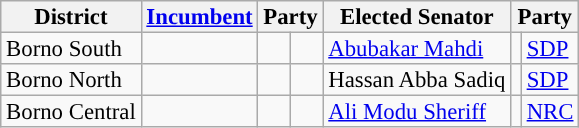<table class="sortable wikitable" style="font-size:95%;line-height:14px;">
<tr>
<th class="unsortable">District</th>
<th class="unsortable"><a href='#'>Incumbent</a></th>
<th colspan="2">Party</th>
<th class="unsortable">Elected Senator</th>
<th colspan="2">Party</th>
</tr>
<tr>
<td>Borno South</td>
<td></td>
<td></td>
<td></td>
<td><a href='#'>Abubakar Mahdi</a></td>
<td style="background:"></td>
<td><a href='#'>SDP</a></td>
</tr>
<tr>
<td>Borno North</td>
<td></td>
<td></td>
<td></td>
<td>Hassan Abba Sadiq</td>
<td style="background:"></td>
<td><a href='#'>SDP</a></td>
</tr>
<tr>
<td>Borno Central</td>
<td></td>
<td></td>
<td></td>
<td><a href='#'>Ali Modu Sheriff</a></td>
<td style="background:"></td>
<td><a href='#'>NRC</a></td>
</tr>
</table>
